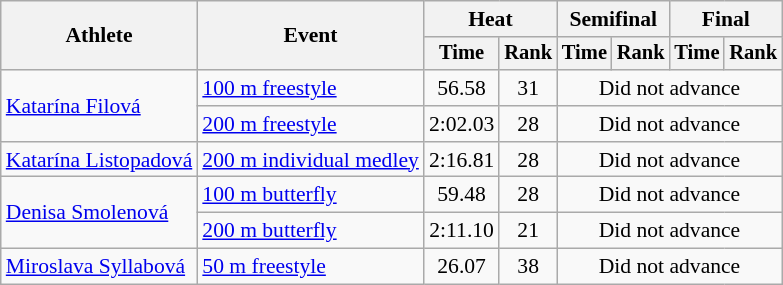<table class=wikitable style="font-size:90%">
<tr>
<th rowspan="2">Athlete</th>
<th rowspan="2">Event</th>
<th colspan="2">Heat</th>
<th colspan="2">Semifinal</th>
<th colspan="2">Final</th>
</tr>
<tr style="font-size:95%">
<th>Time</th>
<th>Rank</th>
<th>Time</th>
<th>Rank</th>
<th>Time</th>
<th>Rank</th>
</tr>
<tr align=center>
<td align=left rowspan=2><a href='#'>Katarína Filová</a></td>
<td align=left><a href='#'>100 m freestyle</a></td>
<td>56.58</td>
<td>31</td>
<td colspan=4>Did not advance</td>
</tr>
<tr align=center>
<td align=left><a href='#'>200 m freestyle</a></td>
<td>2:02.03</td>
<td>28</td>
<td colspan=4>Did not advance</td>
</tr>
<tr align=center>
<td align=left><a href='#'>Katarína Listopadová</a></td>
<td align=left><a href='#'>200 m individual medley</a></td>
<td>2:16.81</td>
<td>28</td>
<td colspan=4>Did not advance</td>
</tr>
<tr align=center>
<td align=left rowspan=2><a href='#'>Denisa Smolenová</a></td>
<td align=left><a href='#'>100 m butterfly</a></td>
<td>59.48</td>
<td>28</td>
<td colspan=4>Did not advance</td>
</tr>
<tr align=center>
<td align=left><a href='#'>200 m butterfly</a></td>
<td>2:11.10</td>
<td>21</td>
<td colspan=4>Did not advance</td>
</tr>
<tr align=center>
<td align=left><a href='#'>Miroslava Syllabová</a></td>
<td align=left><a href='#'>50 m freestyle</a></td>
<td>26.07</td>
<td>38</td>
<td colspan=4>Did not advance</td>
</tr>
</table>
